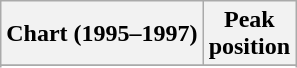<table class="wikitable sortable plainrowheaders" style="text-align:center">
<tr>
<th>Chart (1995–1997)</th>
<th>Peak<br>position</th>
</tr>
<tr>
</tr>
<tr>
</tr>
<tr>
</tr>
<tr>
</tr>
</table>
